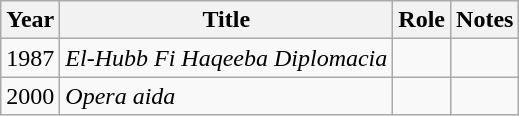<table Class="wikitable sortable">
<tr>
<th>Year</th>
<th>Title</th>
<th>Role</th>
<th class="unsortable">Notes</th>
</tr>
<tr>
<td>1987</td>
<td><em>El-Hubb Fi Haqeeba Diplomacia</em></td>
<td></td>
<td></td>
</tr>
<tr>
<td>2000</td>
<td><em>Opera aida</em></td>
<td></td>
<td></td>
</tr>
</table>
